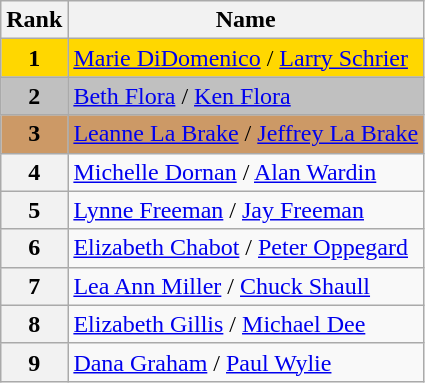<table class="wikitable">
<tr>
<th>Rank</th>
<th>Name</th>
</tr>
<tr bgcolor="gold">
<td align="center"><strong>1</strong></td>
<td><a href='#'>Marie DiDomenico</a> / <a href='#'>Larry Schrier</a></td>
</tr>
<tr bgcolor="silver">
<td align="center"><strong>2</strong></td>
<td><a href='#'>Beth Flora</a> / <a href='#'>Ken Flora</a></td>
</tr>
<tr bgcolor="cc9966">
<td align="center"><strong>3</strong></td>
<td><a href='#'>Leanne La Brake</a> / <a href='#'>Jeffrey La Brake</a></td>
</tr>
<tr>
<th>4</th>
<td><a href='#'>Michelle Dornan</a> / <a href='#'>Alan Wardin</a></td>
</tr>
<tr>
<th>5</th>
<td><a href='#'>Lynne Freeman</a> / <a href='#'>Jay Freeman</a></td>
</tr>
<tr>
<th>6</th>
<td><a href='#'>Elizabeth Chabot</a> / <a href='#'>Peter Oppegard</a></td>
</tr>
<tr>
<th>7</th>
<td><a href='#'>Lea Ann Miller</a> / <a href='#'>Chuck Shaull</a></td>
</tr>
<tr>
<th>8</th>
<td><a href='#'>Elizabeth Gillis</a> / <a href='#'>Michael Dee</a></td>
</tr>
<tr>
<th>9</th>
<td><a href='#'>Dana Graham</a> / <a href='#'>Paul Wylie</a></td>
</tr>
</table>
